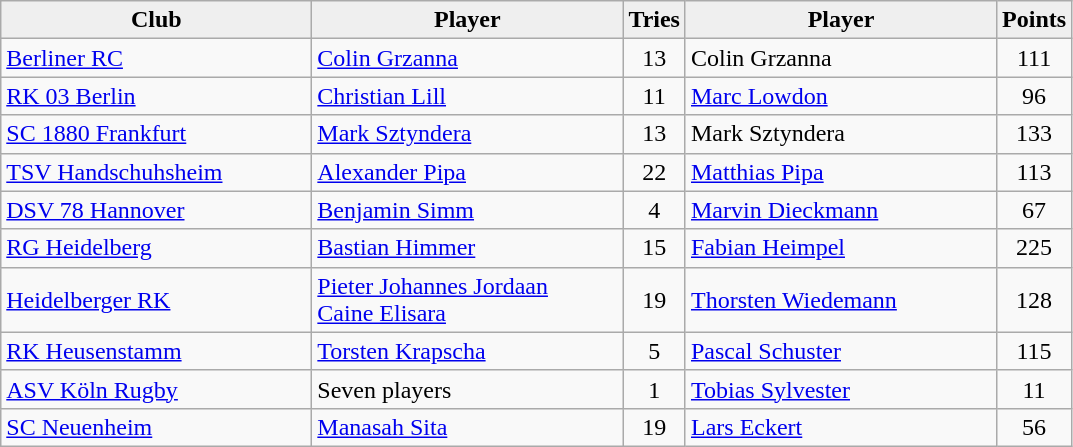<table class="wikitable" style="text-align: center;">
<tr>
<th style="background:#efefef; width:200px;">Club</th>
<th style="background:#efefef; width:200px;">Player</th>
<th style="background:#efefef; width:20px;">Tries</th>
<th style="background:#efefef; width:200px;">Player</th>
<th style="background:#efefef; width:20px;">Points</th>
</tr>
<tr align=left>
<td><a href='#'>Berliner RC</a></td>
<td> <a href='#'>Colin Grzanna</a></td>
<td align=center>13</td>
<td> Colin Grzanna</td>
<td align=center>111</td>
</tr>
<tr align=left>
<td><a href='#'>RK 03 Berlin</a></td>
<td> <a href='#'>Christian Lill</a></td>
<td align=center>11</td>
<td> <a href='#'>Marc Lowdon</a></td>
<td align=center>96</td>
</tr>
<tr align=left>
<td><a href='#'>SC 1880 Frankfurt</a></td>
<td> <a href='#'>Mark Sztyndera</a></td>
<td align=center>13</td>
<td> Mark Sztyndera</td>
<td align=center>133</td>
</tr>
<tr align=left>
<td><a href='#'>TSV Handschuhsheim</a></td>
<td> <a href='#'>Alexander Pipa</a></td>
<td align=center>22</td>
<td> <a href='#'>Matthias Pipa</a></td>
<td align=center>113</td>
</tr>
<tr align=left>
<td><a href='#'>DSV 78 Hannover</a></td>
<td> <a href='#'>Benjamin Simm</a></td>
<td align=center>4</td>
<td> <a href='#'>Marvin Dieckmann</a></td>
<td align=center>67</td>
</tr>
<tr align=left>
<td><a href='#'>RG Heidelberg</a></td>
<td> <a href='#'>Bastian Himmer</a></td>
<td align=center>15</td>
<td> <a href='#'>Fabian Heimpel</a></td>
<td align=center>225</td>
</tr>
<tr align=left>
<td><a href='#'>Heidelberger RK</a></td>
<td> <a href='#'>Pieter Johannes Jordaan</a> <br>  <a href='#'>Caine Elisara</a></td>
<td align=center>19</td>
<td> <a href='#'>Thorsten Wiedemann</a></td>
<td align=center>128</td>
</tr>
<tr align=left>
<td><a href='#'>RK Heusenstamm</a></td>
<td> <a href='#'>Torsten Krapscha</a></td>
<td align=center>5</td>
<td> <a href='#'>Pascal Schuster</a></td>
<td align=center>115</td>
</tr>
<tr align=left>
<td><a href='#'>ASV Köln Rugby</a></td>
<td>Seven players</td>
<td align=center>1</td>
<td> <a href='#'>Tobias Sylvester</a></td>
<td align=center>11</td>
</tr>
<tr align=left>
<td><a href='#'>SC Neuenheim</a></td>
<td> <a href='#'>Manasah Sita</a></td>
<td align=center>19</td>
<td> <a href='#'>Lars Eckert</a></td>
<td align=center>56</td>
</tr>
</table>
